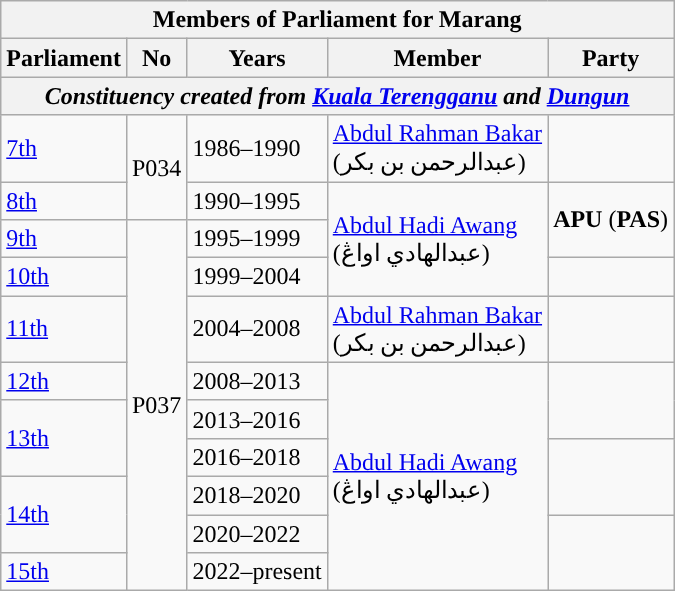<table class=wikitable>
<tr>
<th colspan="5">Members of Parliament for Marang</th>
</tr>
<tr>
<th>Parliament</th>
<th>No</th>
<th>Years</th>
<th>Member</th>
<th>Party</th>
</tr>
<tr>
<th colspan="5" align="center"><em>Constituency created from <a href='#'>Kuala Terengganu</a> and <a href='#'>Dungun</a></em></th>
</tr>
<tr>
<td><a href='#'>7th</a></td>
<td rowspan="2">P034</td>
<td>1986–1990</td>
<td><a href='#'>Abdul Rahman Bakar</a> <br> (عبدالرحمن بن بكر)</td>
<td></td>
</tr>
<tr>
<td><a href='#'>8th</a></td>
<td>1990–1995</td>
<td rowspan=3><a href='#'>Abdul Hadi Awang</a>  <br>(عبدالهادي اواڠ)</td>
<td rowspan=2><strong>APU</strong> (<strong>PAS</strong>)</td>
</tr>
<tr>
<td><a href='#'>9th</a></td>
<td rowspan=9>P037</td>
<td>1995–1999</td>
</tr>
<tr>
<td><a href='#'>10th</a></td>
<td>1999–2004</td>
<td></td>
</tr>
<tr>
<td><a href='#'>11th</a></td>
<td>2004–2008</td>
<td><a href='#'>Abdul Rahman Bakar</a>  <br>(عبدالرحمن بن بكر)</td>
<td></td>
</tr>
<tr>
<td><a href='#'>12th</a></td>
<td>2008–2013</td>
<td rowspan=6><a href='#'>Abdul Hadi Awang</a>  <br>(عبدالهادي اواڠ)</td>
<td rowspan="2"></td>
</tr>
<tr>
<td rowspan=2><a href='#'>13th</a></td>
<td>2013–2016</td>
</tr>
<tr>
<td>2016–2018</td>
<td rowspan=2></td>
</tr>
<tr>
<td rowspan="2"><a href='#'>14th</a></td>
<td>2018–2020</td>
</tr>
<tr>
<td>2020–2022</td>
<td rowspan=2></td>
</tr>
<tr>
<td><a href='#'>15th</a></td>
<td>2022–present</td>
</tr>
</table>
